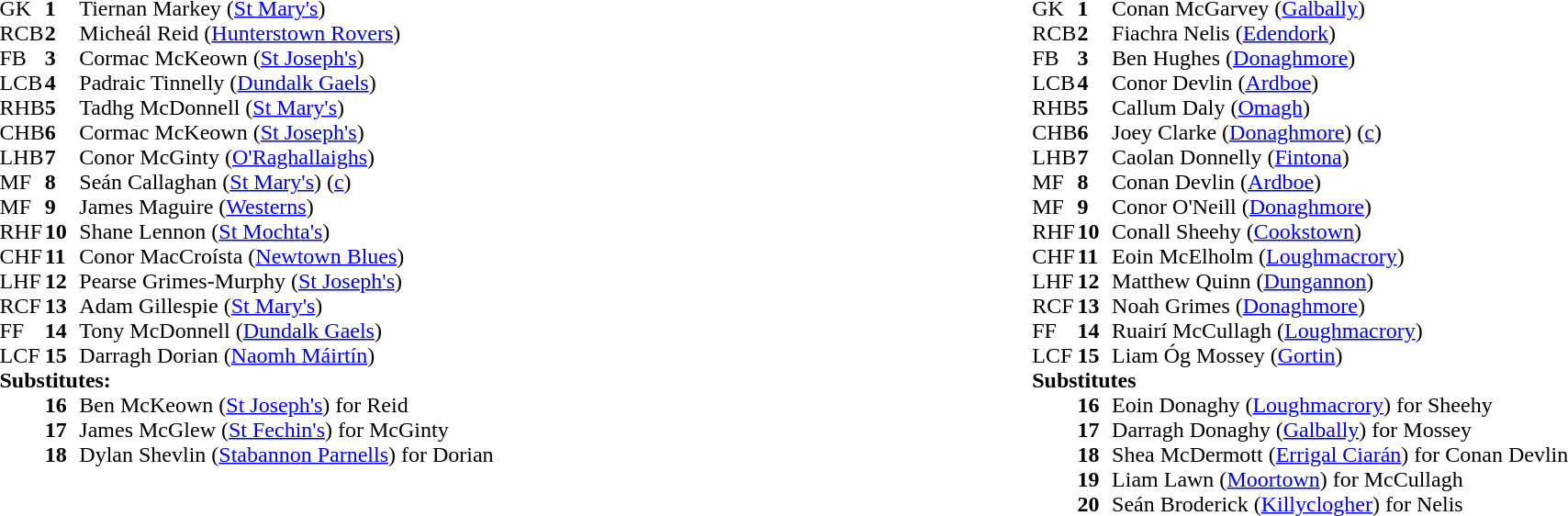<table style="width:100%;">
<tr>
<td style="vertical-align:top; width:50%"><br><table cellspacing="0" cellpadding="0">
<tr>
<th width="25"></th>
<th width="25"></th>
</tr>
<tr>
<td>GK</td>
<td><strong>1</strong></td>
<td>Tiernan Markey (<a href='#'>St Mary's</a>)</td>
</tr>
<tr>
<td>RCB</td>
<td><strong>2</strong></td>
<td>Micheál Reid (<a href='#'>Hunterstown Rovers</a>)</td>
</tr>
<tr>
<td>FB</td>
<td><strong>3</strong></td>
<td>Cormac McKeown (<a href='#'>St Joseph's</a>)</td>
</tr>
<tr>
<td>LCB</td>
<td><strong>4</strong></td>
<td>Padraic Tinnelly (<a href='#'>Dundalk Gaels</a>)</td>
</tr>
<tr>
<td>RHB</td>
<td><strong>5</strong></td>
<td>Tadhg McDonnell (<a href='#'>St Mary's</a>)</td>
</tr>
<tr>
<td>CHB</td>
<td><strong>6</strong></td>
<td>Cormac McKeown (<a href='#'>St Joseph's</a>)</td>
</tr>
<tr>
<td>LHB</td>
<td><strong>7</strong></td>
<td>Conor McGinty (<a href='#'>O'Raghallaighs</a>)</td>
</tr>
<tr>
<td>MF</td>
<td><strong>8</strong></td>
<td>Seán Callaghan (<a href='#'>St Mary's</a>) (<a href='#'>c</a>)</td>
</tr>
<tr>
<td>MF</td>
<td><strong>9</strong></td>
<td>James Maguire (<a href='#'>Westerns</a>)</td>
</tr>
<tr>
<td>RHF</td>
<td><strong>10</strong></td>
<td>Shane Lennon (<a href='#'>St Mochta's</a>)</td>
</tr>
<tr>
<td>CHF</td>
<td><strong>11</strong></td>
<td>Conor MacCroísta (<a href='#'>Newtown Blues</a>)</td>
</tr>
<tr>
<td>LHF</td>
<td><strong>12</strong></td>
<td>Pearse Grimes-Murphy (<a href='#'>St Joseph's</a>)</td>
</tr>
<tr>
<td>RCF</td>
<td><strong>13</strong></td>
<td>Adam Gillespie (<a href='#'>St Mary's</a>)</td>
</tr>
<tr>
<td>FF</td>
<td><strong>14</strong></td>
<td>Tony McDonnell (<a href='#'>Dundalk Gaels</a>)</td>
</tr>
<tr>
<td>LCF</td>
<td><strong>15</strong></td>
<td>Darragh Dorian (<a href='#'>Naomh Máirtín</a>)</td>
</tr>
<tr>
<td colspan=3><strong>Substitutes:</strong></td>
</tr>
<tr>
<td></td>
<td><strong>16</strong></td>
<td>Ben McKeown (<a href='#'>St Joseph's</a>) for Reid</td>
</tr>
<tr>
<td></td>
<td><strong>17</strong></td>
<td>James McGlew (<a href='#'>St Fechin's</a>) for McGinty</td>
</tr>
<tr>
<td></td>
<td><strong>18</strong></td>
<td>Dylan Shevlin (<a href='#'>Stabannon Parnells</a>) for Dorian</td>
<td></td>
</tr>
</table>
</td>
<td style="vertical-align:top; width:50%"><br><table cellspacing="0" cellpadding="0" style="margin:auto">
<tr>
<th width="25"></th>
<th width="25"></th>
</tr>
<tr>
<td>GK</td>
<td><strong>1</strong></td>
<td>Conan McGarvey (<a href='#'>Galbally</a>)</td>
</tr>
<tr>
<td>RCB</td>
<td><strong>2</strong></td>
<td>Fiachra Nelis (<a href='#'>Edendork</a>)</td>
</tr>
<tr>
<td>FB</td>
<td><strong>3</strong></td>
<td>Ben Hughes (<a href='#'>Donaghmore</a>)</td>
</tr>
<tr>
<td>LCB</td>
<td><strong>4</strong></td>
<td>Conor Devlin (<a href='#'>Ardboe</a>)</td>
</tr>
<tr>
<td>RHB</td>
<td><strong>5</strong></td>
<td>Callum Daly (<a href='#'>Omagh</a>)</td>
</tr>
<tr>
<td>CHB</td>
<td><strong>6</strong></td>
<td>Joey Clarke (<a href='#'>Donaghmore</a>) (<a href='#'>c</a>)</td>
</tr>
<tr>
<td>LHB</td>
<td><strong>7</strong></td>
<td>Caolan Donnelly (<a href='#'>Fintona</a>)</td>
</tr>
<tr>
<td>MF</td>
<td><strong>8</strong></td>
<td>Conan Devlin (<a href='#'>Ardboe</a>)</td>
</tr>
<tr>
<td>MF</td>
<td><strong>9</strong></td>
<td>Conor O'Neill (<a href='#'>Donaghmore</a>)</td>
</tr>
<tr>
<td>RHF</td>
<td><strong>10</strong></td>
<td>Conall Sheehy (<a href='#'>Cookstown</a>)</td>
</tr>
<tr>
<td>CHF</td>
<td><strong>11</strong></td>
<td>Eoin McElholm (<a href='#'>Loughmacrory</a>)</td>
</tr>
<tr>
<td>LHF</td>
<td><strong>12</strong></td>
<td>Matthew Quinn (<a href='#'>Dungannon</a>)</td>
</tr>
<tr>
<td>RCF</td>
<td><strong>13</strong></td>
<td>Noah Grimes (<a href='#'>Donaghmore</a>)</td>
</tr>
<tr>
<td>FF</td>
<td><strong>14</strong></td>
<td>Ruairí McCullagh (<a href='#'>Loughmacrory</a>)</td>
</tr>
<tr>
<td>LCF</td>
<td><strong>15</strong></td>
<td>Liam Óg Mossey (<a href='#'>Gortin</a>)</td>
</tr>
<tr>
<td colspan=3><strong>Substitutes</strong></td>
</tr>
<tr>
<td></td>
<td><strong>16</strong></td>
<td>Eoin Donaghy (<a href='#'>Loughmacrory</a>) for Sheehy</td>
</tr>
<tr>
<td></td>
<td><strong>17</strong></td>
<td>Darragh Donaghy (<a href='#'>Galbally</a>) for Mossey</td>
</tr>
<tr>
<td></td>
<td><strong>18</strong></td>
<td>Shea McDermott (<a href='#'>Errigal Ciarán</a>) for Conan Devlin</td>
</tr>
<tr>
<td></td>
<td><strong>19</strong></td>
<td>Liam Lawn (<a href='#'>Moortown</a>) for McCullagh</td>
</tr>
<tr>
<td></td>
<td><strong>20</strong></td>
<td>Seán Broderick (<a href='#'>Killyclogher</a>) for Nelis</td>
</tr>
</table>
</td>
</tr>
<tr>
</tr>
</table>
